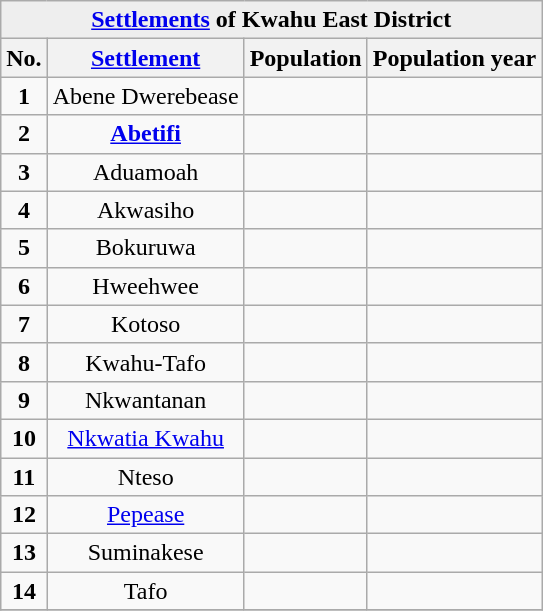<table class="wikitable sortable" style="text-align: centre;">
<tr bgcolor=#EEEEEE>
<td align=center colspan=4><strong><a href='#'>Settlements</a> of Kwahu East District</strong></td>
</tr>
<tr ">
<th class="unsortable">No.</th>
<th class="unsortable"><a href='#'>Settlement</a></th>
<th class="unsortable">Population</th>
<th class="unsortable">Population year</th>
</tr>
<tr>
<td align=center><strong>1</strong></td>
<td align=center>Abene Dwerebease</td>
<td align=center></td>
<td align=center></td>
</tr>
<tr>
<td align=center><strong>2</strong></td>
<td align=center><strong><a href='#'>Abetifi</a></strong></td>
<td align=center></td>
<td align=center></td>
</tr>
<tr>
<td align=center><strong>3</strong></td>
<td align=center>Aduamoah</td>
<td align=center></td>
<td align=center></td>
</tr>
<tr>
<td align=center><strong>4</strong></td>
<td align=center>Akwasiho</td>
<td align=center></td>
<td align=center></td>
</tr>
<tr>
<td align=center><strong>5</strong></td>
<td align=center>Bokuruwa</td>
<td align=center></td>
<td align=center></td>
</tr>
<tr>
<td align=center><strong>6</strong></td>
<td align=center>Hweehwee</td>
<td align=center></td>
<td align=center></td>
</tr>
<tr>
<td align=center><strong>7</strong></td>
<td align=center>Kotoso</td>
<td align=center></td>
<td align=center></td>
</tr>
<tr>
<td align=center><strong>8</strong></td>
<td align=center>Kwahu-Tafo</td>
<td align=center></td>
<td align=center></td>
</tr>
<tr>
<td align=center><strong>9</strong></td>
<td align=center>Nkwantanan</td>
<td align=center></td>
<td align=center></td>
</tr>
<tr>
<td align=center><strong>10</strong></td>
<td align=center><a href='#'>Nkwatia Kwahu</a></td>
<td align=center></td>
<td align=center></td>
</tr>
<tr>
<td align=center><strong>11</strong></td>
<td align=center>Nteso</td>
<td align=center></td>
<td align=center></td>
</tr>
<tr>
<td align=center><strong>12</strong></td>
<td align=center><a href='#'>Pepease</a></td>
<td align=center></td>
<td align=center></td>
</tr>
<tr>
<td align=center><strong>13</strong></td>
<td align=center>Suminakese</td>
<td align=center></td>
<td align=center></td>
</tr>
<tr>
<td align=center><strong>14</strong></td>
<td align=center>Tafo</td>
<td align=center></td>
<td align=center></td>
</tr>
<tr>
</tr>
</table>
